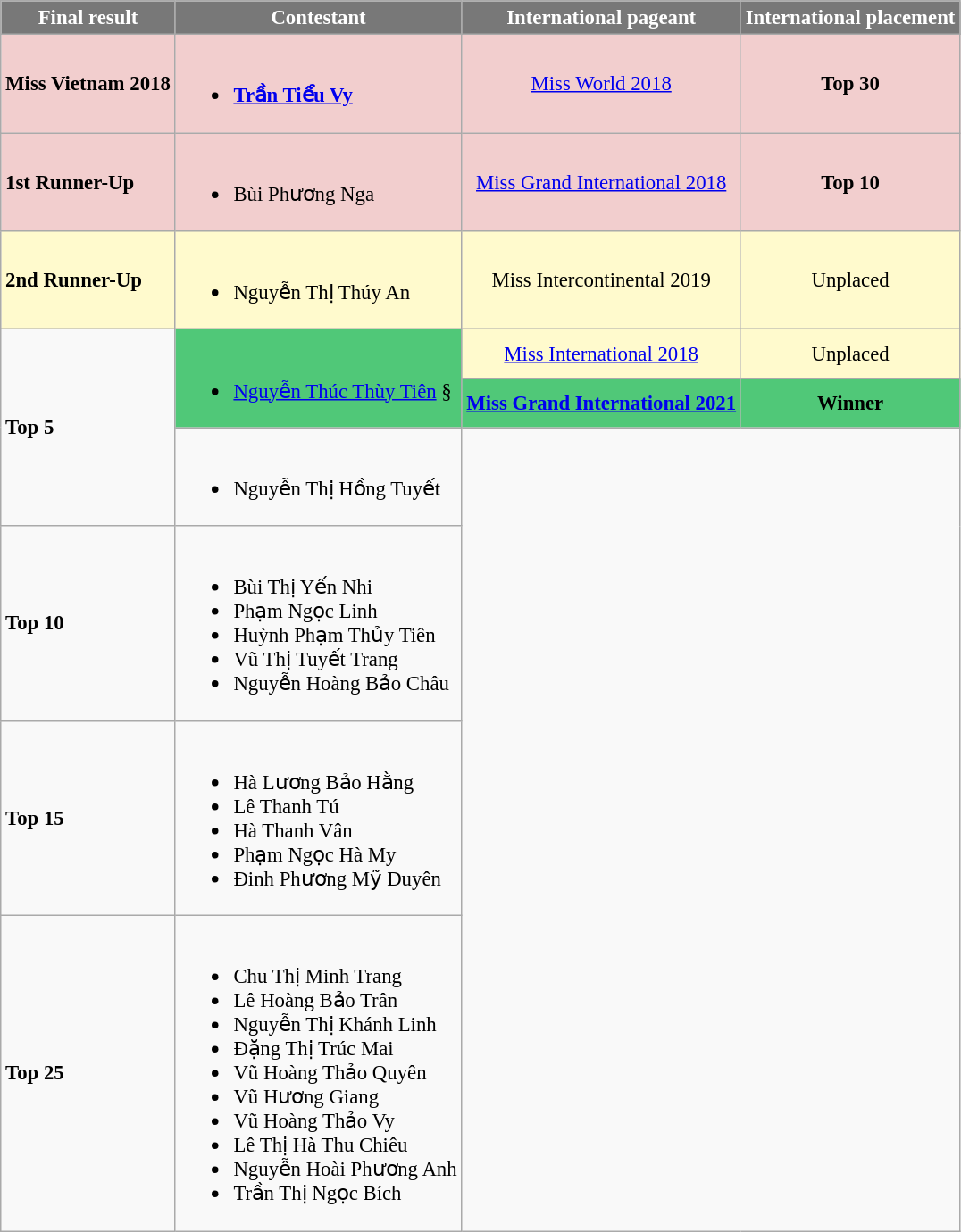<table class="wikitable" style="font-size: 95%;">
<tr>
<th style="background-color:#787878;color:#FFFFFF;">Final result</th>
<th style="background-color:#787878;color:#FFFFFF;">Contestant</th>
<th style="background-color:#787878;color:#FFFFFF;">International pageant</th>
<th style="background-color:#787878;color:#FFFFFF;">International placement</th>
</tr>
<tr style="background:#F2CECE;">
<td><strong>Miss Vietnam 2018</strong></td>
<td><br><ul><li><strong><a href='#'>Trần Tiểu Vy</a></strong></li></ul></td>
<td style="text-align:center;"><a href='#'>Miss World 2018</a></td>
<td style="text-align:center;"><strong>Top 30</strong></td>
</tr>
<tr style="background:#F2CECE;">
<td><strong>1st Runner-Up</strong></td>
<td><br><ul><li>Bùi Phương Nga</li></ul></td>
<td style="text-align:center;"><a href='#'>Miss Grand International 2018</a></td>
<td style="text-align:center;"><strong>Top 10</strong></td>
</tr>
<tr style="background:#FFFACD;">
<td><strong>2nd Runner-Up</strong></td>
<td><br><ul><li>Nguyễn Thị Thúy An</li></ul></td>
<td style="text-align:center;">Miss Intercontinental 2019</td>
<td style="text-align:center;">Unplaced</td>
</tr>
<tr>
<td rowspan="3"><strong>Top 5</strong></td>
<td rowspan="2" style="background:#50C878;" font-weight: bold"><br><ul><li><a href='#'>Nguyễn Thúc Thùy Tiên</a> §</li></ul></td>
<td style="background:#FFFACD; text-align: center;"><a href='#'>Miss International 2018</a></td>
<td style="background:#FFFACD; text-align: center;">Unplaced</td>
</tr>
<tr style="background:#50C878; font-weight: bold">
<td style="text-align:center;"><a href='#'>Miss Grand International 2021</a></td>
<td style="text-align:center;">Winner</td>
</tr>
<tr>
<td><br><ul><li>Nguyễn Thị Hồng Tuyết</li></ul></td>
</tr>
<tr>
<td><strong>Top 10</strong></td>
<td><br><ul><li>Bùi Thị Yến Nhi</li><li>Phạm Ngọc Linh</li><li>Huỳnh Phạm Thủy Tiên</li><li>Vũ Thị Tuyết Trang</li><li>Nguyễn Hoàng Bảo Châu</li></ul></td>
</tr>
<tr>
<td><strong>Top 15</strong></td>
<td><br><ul><li>Hà Lương Bảo Hằng</li><li>Lê Thanh Tú</li><li>Hà Thanh Vân</li><li>Phạm Ngọc Hà My</li><li>Đinh Phương Mỹ Duyên</li></ul></td>
</tr>
<tr>
<td><strong>Top 25</strong></td>
<td><br><ul><li>Chu Thị Minh Trang</li><li>Lê Hoàng Bảo Trân</li><li>Nguyễn Thị Khánh Linh</li><li>Đặng Thị Trúc Mai</li><li>Vũ Hoàng Thảo Quyên</li><li>Vũ Hương Giang</li><li>Vũ Hoàng Thảo Vy</li><li>Lê Thị Hà Thu Chiêu</li><li>Nguyễn Hoài Phương Anh</li><li>Trần Thị Ngọc Bích</li></ul></td>
</tr>
</table>
